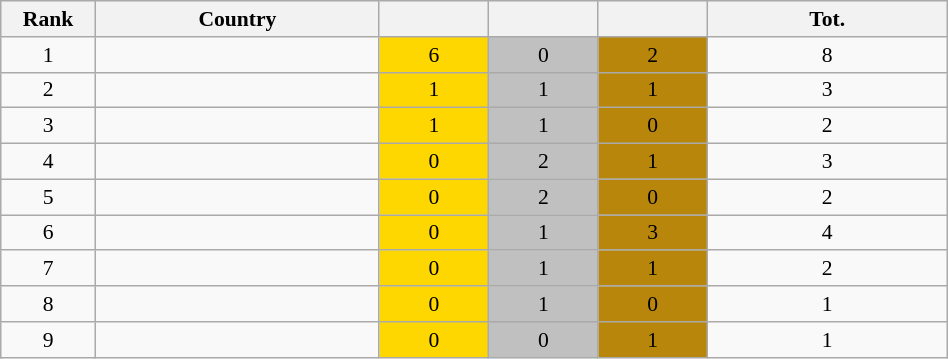<table class=wikitable width=50% cellspacing="1" cellpadding="3" style="border:1px solid #AAAAAA;font-size:90%; text-align:center">
<tr bgcolor="#EFEFEF">
<th width=10%>Rank</th>
<th width=30%>Country</th>
<th></th>
<th></th>
<th></th>
<th>Tot.</th>
</tr>
<tr>
<td>1</td>
<td align=left></td>
<td bgcolor=#ffd700>6</td>
<td bgcolor=#c0c0c0>0</td>
<td bgcolor=#b8860b>2</td>
<td>8</td>
</tr>
<tr>
<td>2</td>
<td align=left></td>
<td bgcolor=#ffd700>1</td>
<td bgcolor=#c0c0c0>1</td>
<td bgcolor=#b8860b>1</td>
<td>3</td>
</tr>
<tr>
<td>3</td>
<td align=left></td>
<td bgcolor=#ffd700>1</td>
<td bgcolor=#c0c0c0>1</td>
<td bgcolor=#b8860b>0</td>
<td>2</td>
</tr>
<tr>
<td>4</td>
<td align=left></td>
<td bgcolor=#ffd700>0</td>
<td bgcolor=#c0c0c0>2</td>
<td bgcolor=#b8860b>1</td>
<td>3</td>
</tr>
<tr>
<td>5</td>
<td align=left></td>
<td bgcolor=#ffd700>0</td>
<td bgcolor=#c0c0c0>2</td>
<td bgcolor=#b8860b>0</td>
<td>2</td>
</tr>
<tr>
<td>6</td>
<td align=left></td>
<td bgcolor=#ffd700>0</td>
<td bgcolor=#c0c0c0>1</td>
<td bgcolor=#b8860b>3</td>
<td>4</td>
</tr>
<tr>
<td>7</td>
<td align=left></td>
<td bgcolor=#ffd700>0</td>
<td bgcolor=#c0c0c0>1</td>
<td bgcolor=#b8860b>1</td>
<td>2</td>
</tr>
<tr>
<td>8</td>
<td align=left></td>
<td bgcolor=#ffd700>0</td>
<td bgcolor=#c0c0c0>1</td>
<td bgcolor=#b8860b>0</td>
<td>1</td>
</tr>
<tr>
<td>9</td>
<td align=left></td>
<td bgcolor=#ffd700>0</td>
<td bgcolor=#c0c0c0>0</td>
<td bgcolor=#b8860b>1</td>
<td>1</td>
</tr>
</table>
